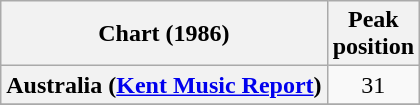<table class="wikitable sortable plainrowheaders" style="text-align:center">
<tr>
<th>Chart (1986)</th>
<th>Peak<br>position</th>
</tr>
<tr>
<th scope="row">Australia (<a href='#'>Kent Music Report</a>)</th>
<td align="center">31</td>
</tr>
<tr>
</tr>
</table>
